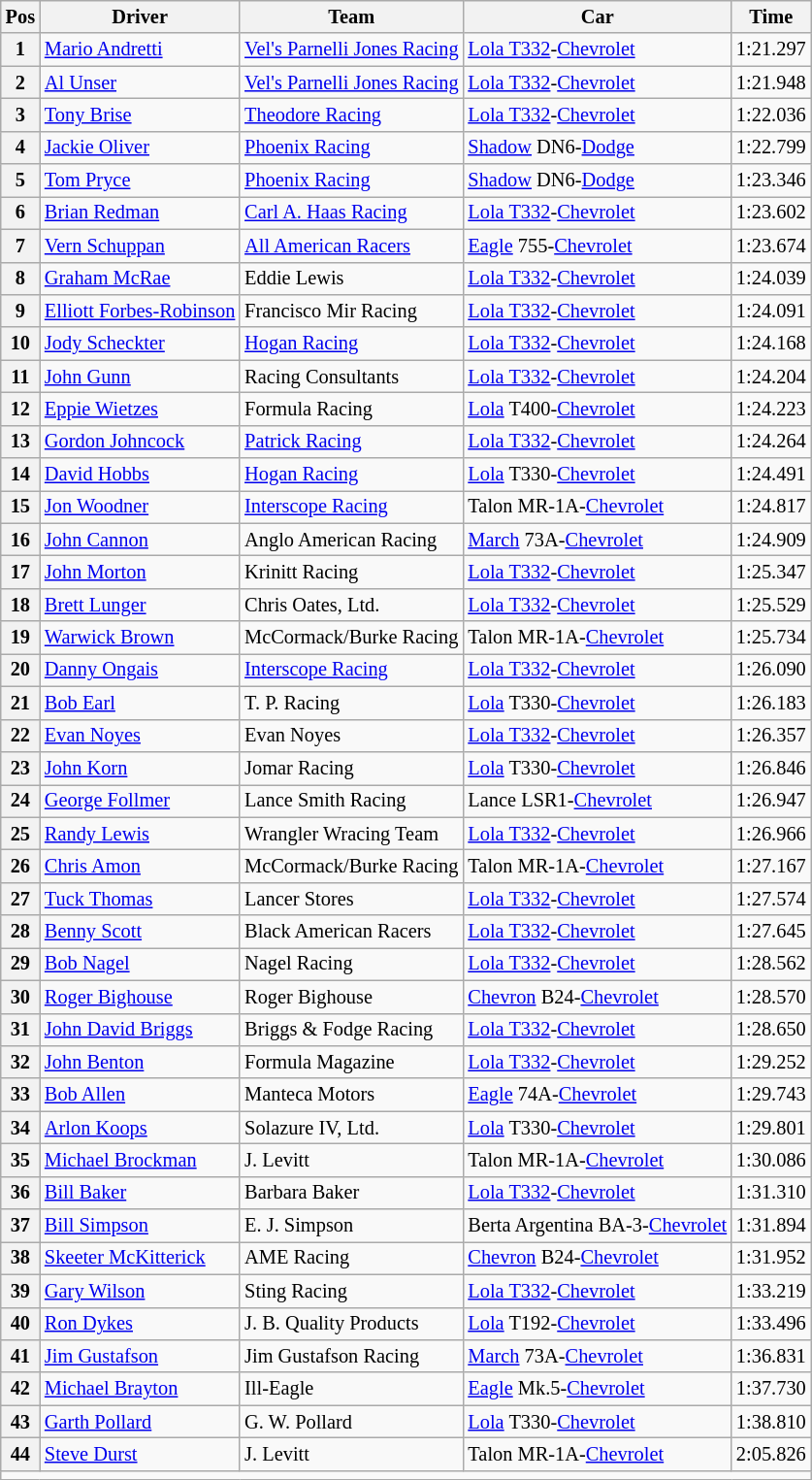<table class="wikitable" style="font-size:85%;">
<tr>
<th>Pos</th>
<th>Driver</th>
<th>Team</th>
<th>Car</th>
<th>Time</th>
</tr>
<tr>
<th>1</th>
<td> <a href='#'>Mario Andretti</a></td>
<td><a href='#'>Vel's Parnelli Jones Racing</a></td>
<td><a href='#'>Lola T332</a>-<a href='#'>Chevrolet</a></td>
<td>1:21.297</td>
</tr>
<tr>
<th>2</th>
<td> <a href='#'>Al Unser</a></td>
<td><a href='#'>Vel's Parnelli Jones Racing</a></td>
<td><a href='#'>Lola T332</a>-<a href='#'>Chevrolet</a></td>
<td>1:21.948</td>
</tr>
<tr>
<th>3</th>
<td> <a href='#'>Tony Brise</a></td>
<td><a href='#'>Theodore Racing</a></td>
<td><a href='#'>Lola T332</a>-<a href='#'>Chevrolet</a></td>
<td>1:22.036</td>
</tr>
<tr>
<th>4</th>
<td> <a href='#'>Jackie Oliver</a></td>
<td><a href='#'>Phoenix Racing</a></td>
<td><a href='#'>Shadow</a> DN6-<a href='#'>Dodge</a></td>
<td>1:22.799</td>
</tr>
<tr>
<th>5</th>
<td> <a href='#'>Tom Pryce</a></td>
<td><a href='#'>Phoenix Racing</a></td>
<td><a href='#'>Shadow</a> DN6-<a href='#'>Dodge</a></td>
<td>1:23.346</td>
</tr>
<tr>
<th>6</th>
<td> <a href='#'>Brian Redman</a></td>
<td><a href='#'>Carl A. Haas Racing</a></td>
<td><a href='#'>Lola T332</a>-<a href='#'>Chevrolet</a></td>
<td>1:23.602</td>
</tr>
<tr>
<th>7</th>
<td> <a href='#'>Vern Schuppan</a></td>
<td><a href='#'>All American Racers</a></td>
<td><a href='#'>Eagle</a> 755-<a href='#'>Chevrolet</a></td>
<td>1:23.674</td>
</tr>
<tr>
<th>8</th>
<td> <a href='#'>Graham McRae</a></td>
<td>Eddie Lewis</td>
<td><a href='#'>Lola T332</a>-<a href='#'>Chevrolet</a></td>
<td>1:24.039</td>
</tr>
<tr>
<th>9</th>
<td> <a href='#'>Elliott Forbes-Robinson</a></td>
<td>Francisco Mir Racing</td>
<td><a href='#'>Lola T332</a>-<a href='#'>Chevrolet</a></td>
<td>1:24.091</td>
</tr>
<tr>
<th>10</th>
<td> <a href='#'>Jody Scheckter</a></td>
<td><a href='#'>Hogan Racing</a></td>
<td><a href='#'>Lola T332</a>-<a href='#'>Chevrolet</a></td>
<td>1:24.168</td>
</tr>
<tr>
<th>11</th>
<td> <a href='#'>John Gunn</a></td>
<td>Racing Consultants</td>
<td><a href='#'>Lola T332</a>-<a href='#'>Chevrolet</a></td>
<td>1:24.204</td>
</tr>
<tr>
<th>12</th>
<td> <a href='#'>Eppie Wietzes</a></td>
<td>Formula Racing</td>
<td><a href='#'>Lola</a> T400-<a href='#'>Chevrolet</a></td>
<td>1:24.223</td>
</tr>
<tr>
<th>13</th>
<td> <a href='#'>Gordon Johncock</a></td>
<td><a href='#'>Patrick Racing</a></td>
<td><a href='#'>Lola T332</a>-<a href='#'>Chevrolet</a></td>
<td>1:24.264</td>
</tr>
<tr>
<th>14</th>
<td> <a href='#'>David Hobbs</a></td>
<td><a href='#'>Hogan Racing</a></td>
<td><a href='#'>Lola</a> T330-<a href='#'>Chevrolet</a></td>
<td>1:24.491</td>
</tr>
<tr>
<th>15</th>
<td> <a href='#'>Jon Woodner</a></td>
<td><a href='#'>Interscope Racing</a></td>
<td>Talon MR-1A-<a href='#'>Chevrolet</a></td>
<td>1:24.817</td>
</tr>
<tr>
<th>16</th>
<td> <a href='#'>John Cannon</a></td>
<td>Anglo American Racing</td>
<td><a href='#'>March</a> 73A-<a href='#'>Chevrolet</a></td>
<td>1:24.909</td>
</tr>
<tr>
<th>17</th>
<td> <a href='#'>John Morton</a></td>
<td>Krinitt Racing</td>
<td><a href='#'>Lola T332</a>-<a href='#'>Chevrolet</a></td>
<td>1:25.347</td>
</tr>
<tr>
<th>18</th>
<td> <a href='#'>Brett Lunger</a></td>
<td>Chris Oates, Ltd.</td>
<td><a href='#'>Lola T332</a>-<a href='#'>Chevrolet</a></td>
<td>1:25.529</td>
</tr>
<tr>
<th>19</th>
<td> <a href='#'>Warwick Brown</a></td>
<td>McCormack/Burke Racing</td>
<td>Talon MR-1A-<a href='#'>Chevrolet</a></td>
<td>1:25.734</td>
</tr>
<tr>
<th>20</th>
<td> <a href='#'>Danny Ongais</a></td>
<td><a href='#'>Interscope Racing</a></td>
<td><a href='#'>Lola T332</a>-<a href='#'>Chevrolet</a></td>
<td>1:26.090</td>
</tr>
<tr>
<th>21</th>
<td> <a href='#'>Bob Earl</a></td>
<td>T. P. Racing</td>
<td><a href='#'>Lola</a> T330-<a href='#'>Chevrolet</a></td>
<td>1:26.183</td>
</tr>
<tr>
<th>22</th>
<td> <a href='#'>Evan Noyes</a></td>
<td>Evan Noyes</td>
<td><a href='#'>Lola T332</a>-<a href='#'>Chevrolet</a></td>
<td>1:26.357</td>
</tr>
<tr>
<th>23</th>
<td> <a href='#'>John Korn</a></td>
<td>Jomar Racing</td>
<td><a href='#'>Lola</a> T330-<a href='#'>Chevrolet</a></td>
<td>1:26.846</td>
</tr>
<tr>
<th>24</th>
<td> <a href='#'>George Follmer</a></td>
<td>Lance Smith Racing</td>
<td>Lance LSR1-<a href='#'>Chevrolet</a></td>
<td>1:26.947</td>
</tr>
<tr>
<th>25</th>
<td> <a href='#'>Randy Lewis</a></td>
<td>Wrangler Wracing Team</td>
<td><a href='#'>Lola T332</a>-<a href='#'>Chevrolet</a></td>
<td>1:26.966</td>
</tr>
<tr>
<th>26</th>
<td> <a href='#'>Chris Amon</a></td>
<td>McCormack/Burke Racing</td>
<td>Talon MR-1A-<a href='#'>Chevrolet</a></td>
<td>1:27.167</td>
</tr>
<tr>
<th>27</th>
<td> <a href='#'>Tuck Thomas</a></td>
<td>Lancer Stores</td>
<td><a href='#'>Lola T332</a>-<a href='#'>Chevrolet</a></td>
<td>1:27.574</td>
</tr>
<tr>
<th>28</th>
<td> <a href='#'>Benny Scott</a></td>
<td>Black American Racers</td>
<td><a href='#'>Lola T332</a>-<a href='#'>Chevrolet</a></td>
<td>1:27.645</td>
</tr>
<tr>
<th>29</th>
<td> <a href='#'>Bob Nagel</a></td>
<td>Nagel Racing</td>
<td><a href='#'>Lola T332</a>-<a href='#'>Chevrolet</a></td>
<td>1:28.562</td>
</tr>
<tr>
<th>30</th>
<td> <a href='#'>Roger Bighouse</a></td>
<td>Roger Bighouse</td>
<td><a href='#'>Chevron</a> B24-<a href='#'>Chevrolet</a></td>
<td>1:28.570</td>
</tr>
<tr>
<th>31</th>
<td> <a href='#'>John David Briggs</a></td>
<td>Briggs & Fodge Racing</td>
<td><a href='#'>Lola T332</a>-<a href='#'>Chevrolet</a></td>
<td>1:28.650</td>
</tr>
<tr>
<th>32</th>
<td> <a href='#'>John Benton</a></td>
<td>Formula Magazine</td>
<td><a href='#'>Lola T332</a>-<a href='#'>Chevrolet</a></td>
<td>1:29.252</td>
</tr>
<tr>
<th>33</th>
<td> <a href='#'>Bob Allen</a></td>
<td>Manteca Motors</td>
<td><a href='#'>Eagle</a> 74A-<a href='#'>Chevrolet</a></td>
<td>1:29.743</td>
</tr>
<tr>
<th>34</th>
<td> <a href='#'>Arlon Koops</a></td>
<td>Solazure IV, Ltd.</td>
<td><a href='#'>Lola</a> T330-<a href='#'>Chevrolet</a></td>
<td>1:29.801</td>
</tr>
<tr>
<th>35</th>
<td> <a href='#'>Michael Brockman</a></td>
<td>J. Levitt</td>
<td>Talon MR-1A-<a href='#'>Chevrolet</a></td>
<td>1:30.086</td>
</tr>
<tr>
<th>36</th>
<td> <a href='#'>Bill Baker</a></td>
<td>Barbara Baker</td>
<td><a href='#'>Lola T332</a>-<a href='#'>Chevrolet</a></td>
<td>1:31.310</td>
</tr>
<tr>
<th>37</th>
<td> <a href='#'>Bill Simpson</a></td>
<td>E. J. Simpson</td>
<td>Berta Argentina BA-3-<a href='#'>Chevrolet</a></td>
<td>1:31.894</td>
</tr>
<tr>
<th>38</th>
<td> <a href='#'>Skeeter McKitterick</a></td>
<td>AME Racing</td>
<td><a href='#'>Chevron</a> B24-<a href='#'>Chevrolet</a></td>
<td>1:31.952</td>
</tr>
<tr>
<th>39</th>
<td> <a href='#'>Gary Wilson</a></td>
<td>Sting Racing</td>
<td><a href='#'>Lola T332</a>-<a href='#'>Chevrolet</a></td>
<td>1:33.219</td>
</tr>
<tr>
<th>40</th>
<td> <a href='#'>Ron Dykes</a></td>
<td>J. B. Quality Products</td>
<td><a href='#'>Lola</a> T192-<a href='#'>Chevrolet</a></td>
<td>1:33.496</td>
</tr>
<tr>
<th>41</th>
<td> <a href='#'>Jim Gustafson</a></td>
<td>Jim Gustafson Racing</td>
<td><a href='#'>March</a> 73A-<a href='#'>Chevrolet</a></td>
<td>1:36.831</td>
</tr>
<tr>
<th>42</th>
<td> <a href='#'>Michael Brayton</a></td>
<td>Ill-Eagle</td>
<td><a href='#'>Eagle</a> Mk.5-<a href='#'>Chevrolet</a></td>
<td>1:37.730</td>
</tr>
<tr>
<th>43</th>
<td> <a href='#'>Garth Pollard</a></td>
<td>G. W. Pollard</td>
<td><a href='#'>Lola</a> T330-<a href='#'>Chevrolet</a></td>
<td>1:38.810</td>
</tr>
<tr>
<th>44</th>
<td> <a href='#'>Steve Durst</a></td>
<td>J. Levitt</td>
<td>Talon MR-1A-<a href='#'>Chevrolet</a></td>
<td>2:05.826</td>
</tr>
<tr>
<td colspan=5 align=center></td>
</tr>
</table>
